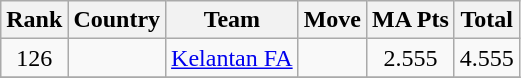<table class="wikitable" style="text-align: center;">
<tr>
<th>Rank</th>
<th>Country</th>
<th>Team</th>
<th>Move</th>
<th>MA Pts</th>
<th>Total</th>
</tr>
<tr>
<td>126</td>
<td></td>
<td><a href='#'>Kelantan FA</a></td>
<td></td>
<td>2.555</td>
<td>4.555</td>
</tr>
<tr>
</tr>
</table>
